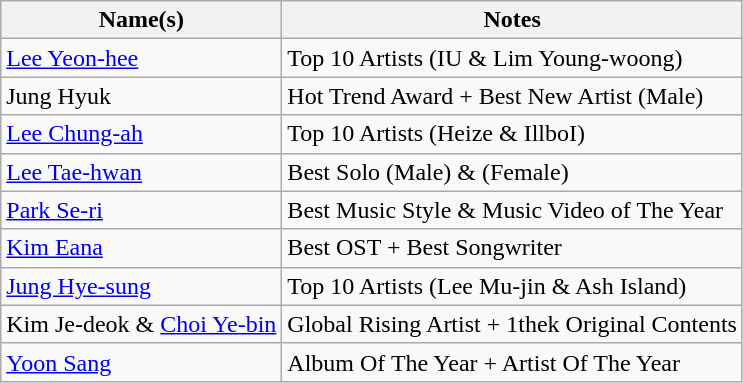<table class="wikitable">
<tr>
<th>Name(s)</th>
<th>Notes</th>
</tr>
<tr>
<td><a href='#'>Lee Yeon-hee</a></td>
<td>Top 10 Artists (IU & Lim Young-woong)</td>
</tr>
<tr>
<td>Jung Hyuk</td>
<td>Hot Trend Award + Best New Artist (Male)</td>
</tr>
<tr>
<td><a href='#'>Lee Chung-ah</a></td>
<td>Top 10 Artists (Heize & IllboI)</td>
</tr>
<tr>
<td><a href='#'>Lee Tae-hwan</a></td>
<td>Best Solo (Male) & (Female)</td>
</tr>
<tr>
<td><a href='#'>Park Se-ri</a></td>
<td>Best Music Style & Music Video of The Year</td>
</tr>
<tr>
<td><a href='#'>Kim Eana</a></td>
<td>Best OST + Best Songwriter</td>
</tr>
<tr>
<td><a href='#'>Jung Hye-sung</a></td>
<td>Top 10 Artists (Lee Mu-jin & Ash Island)</td>
</tr>
<tr>
<td>Kim Je-deok & <a href='#'>Choi Ye-bin</a></td>
<td>Global Rising Artist + 1thek Original Contents</td>
</tr>
<tr>
<td><a href='#'>Yoon Sang</a></td>
<td>Album Of The Year + Artist Of The Year</td>
</tr>
</table>
